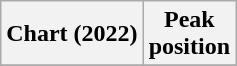<table class="wikitable plainrowheaders" style="text-align:center">
<tr>
<th scope="col">Chart (2022)</th>
<th scope="col">Peak<br>position</th>
</tr>
<tr>
</tr>
</table>
